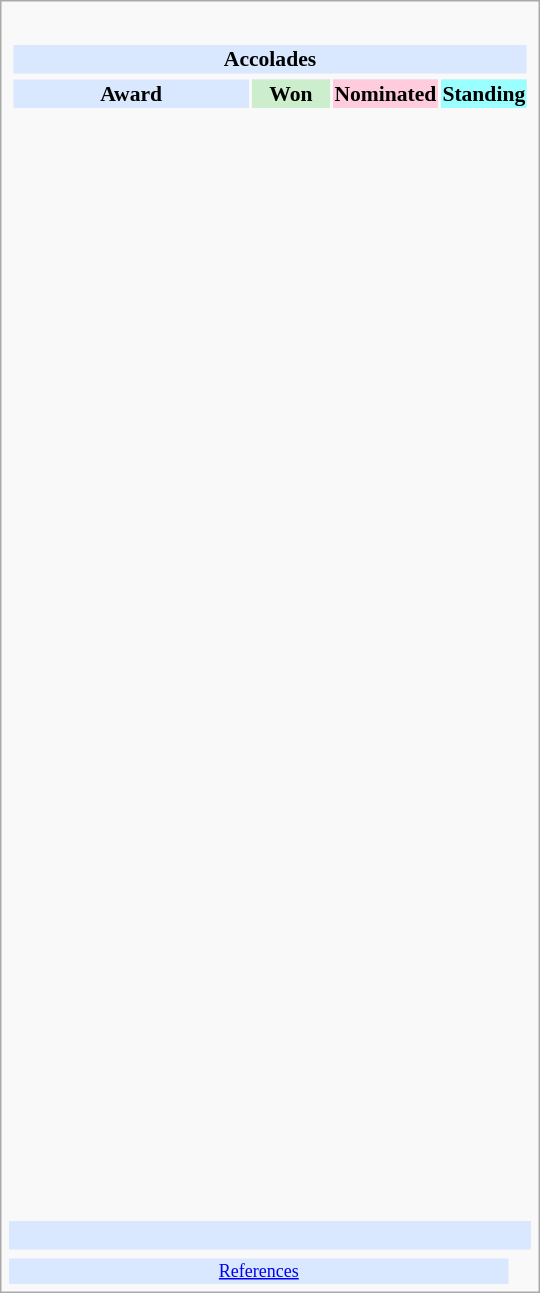<table class="infobox" style="width: 25em; text-align: left; font-size: 90%; vertical-align: middle;">
<tr>
<td colspan="4" style="text-align:center;"></td>
</tr>
<tr>
<td colspan=4><br><table class="collapsible collapsed" width=100%>
<tr>
<th colspan="4" style="background-color: #D9E8FF; text-align: center;">Accolades</th>
</tr>
<tr>
</tr>
<tr bgcolor=#D9E8FF>
<td style="text-align:center;"><strong>Award</strong></td>
<td style="text-align:center; background: #cceecc; text-size:0.9em" width=50><strong>Won</strong></td>
<td style="text-align:center; background: #ffccdd; text-size:0.9em" width=50><strong>Nominated</strong></td>
<td style="text-align:center; background: #99ffff; text-size:0.9em" width=50><strong>Standing</strong></td>
</tr>
<tr>
<td align="center"><br></td>
<td></td>
<td></td>
<td></td>
</tr>
<tr>
<td align="center"><br></td>
<td></td>
<td></td>
<td></td>
</tr>
<tr>
<td align="center"><br></td>
<td></td>
<td></td>
<td></td>
</tr>
<tr>
<td align="center"><br></td>
<td></td>
<td></td>
<td></td>
</tr>
<tr>
<td align="center"><br></td>
<td></td>
<td></td>
<td></td>
</tr>
<tr>
<td align="center"><br></td>
<td></td>
<td></td>
<td></td>
</tr>
<tr>
<td align="center"><br></td>
<td></td>
<td></td>
<td></td>
</tr>
<tr>
<td align="center"><br></td>
<td></td>
<td></td>
<td></td>
</tr>
<tr>
<td align="center"><br></td>
<td></td>
<td></td>
<td></td>
</tr>
<tr>
<td align="center"><br></td>
<td></td>
<td></td>
<td></td>
</tr>
<tr>
<td align="center"><br></td>
<td></td>
<td></td>
<td></td>
</tr>
<tr>
<td align="center"><br></td>
<td></td>
<td></td>
<td></td>
</tr>
<tr>
<td align="center"><br></td>
<td></td>
<td></td>
<td></td>
</tr>
<tr>
<td align="center"><br></td>
<td></td>
<td></td>
<td></td>
</tr>
<tr>
<td align="center"><br></td>
<td></td>
<td></td>
<td></td>
</tr>
<tr>
<td align="center"><br></td>
<td></td>
<td></td>
<td></td>
</tr>
<tr>
<td align="center"><br></td>
<td></td>
<td></td>
<td></td>
</tr>
<tr>
<td align="center"><br></td>
<td></td>
<td></td>
<td></td>
</tr>
<tr>
<td align="center"><br></td>
<td></td>
<td></td>
<td></td>
</tr>
<tr>
<td align="center"><br></td>
<td></td>
<td></td>
<td></td>
</tr>
<tr>
<td align="center"><br></td>
<td></td>
<td></td>
<td></td>
</tr>
<tr>
<td align="center"><br></td>
<td></td>
<td></td>
<td></td>
</tr>
<tr>
<td align="center"><br></td>
<td></td>
<td></td>
<td></td>
</tr>
<tr>
<td align="center"><br></td>
<td></td>
<td></td>
<td></td>
</tr>
<tr>
<td align="center"><br></td>
<td></td>
<td></td>
<td></td>
</tr>
<tr>
<td align="center"><br></td>
<td></td>
<td></td>
<td></td>
</tr>
<tr>
<td align="center"><br></td>
<td></td>
<td></td>
<td></td>
</tr>
<tr>
<td align="center"><br></td>
<td></td>
<td></td>
<td></td>
</tr>
<tr>
<td align="center"><br></td>
<td></td>
<td></td>
<td></td>
</tr>
<tr>
<td align="center"><br></td>
<td></td>
<td></td>
<td></td>
</tr>
<tr>
<td align="center"><br></td>
<td></td>
<td></td>
<td></td>
</tr>
<tr>
<td align="center"><br></td>
<td></td>
<td></td>
<td></td>
</tr>
<tr>
<td align="center"><br></td>
<td></td>
<td></td>
<td></td>
</tr>
<tr>
<td align="center"><br></td>
<td></td>
<td></td>
<td></td>
</tr>
<tr>
<td align="center"><br></td>
<td></td>
<td></td>
<td></td>
</tr>
<tr>
</tr>
</table>
</td>
</tr>
<tr style="background:#d9e8ff;">
<td style="text-align:center;" colspan="4"><br></td>
</tr>
<tr>
<td></td>
<td></td>
<td></td>
<td></td>
</tr>
<tr bgcolor=#D9E8FF>
<td colspan="3" style="font-size: smaller; text-align:center;"><a href='#'>References</a></td>
</tr>
</table>
